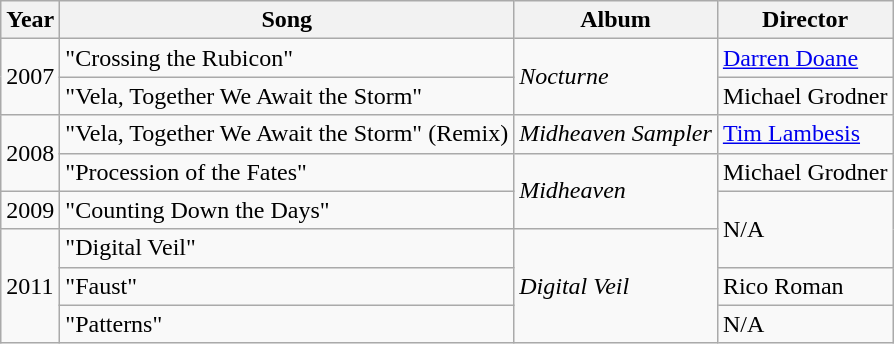<table class=wikitable>
<tr>
<th>Year</th>
<th>Song</th>
<th>Album</th>
<th>Director</th>
</tr>
<tr>
<td rowspan=2>2007</td>
<td>"Crossing the Rubicon"</td>
<td rowspan=2><em>Nocturne</em></td>
<td><a href='#'>Darren Doane</a></td>
</tr>
<tr>
<td>"Vela, Together We Await the Storm"</td>
<td>Michael Grodner</td>
</tr>
<tr>
<td rowspan=2>2008</td>
<td>"Vela, Together We Await the Storm" (Remix)</td>
<td><em>Midheaven Sampler</em></td>
<td><a href='#'>Tim Lambesis</a></td>
</tr>
<tr>
<td>"Procession of the Fates"</td>
<td rowspan=2><em>Midheaven</em></td>
<td>Michael Grodner</td>
</tr>
<tr>
<td>2009</td>
<td>"Counting Down the Days"</td>
<td rowspan=2>N/A</td>
</tr>
<tr>
<td rowspan=3>2011</td>
<td>"Digital Veil"</td>
<td rowspan=3><em>Digital Veil</em></td>
</tr>
<tr>
<td>"Faust"</td>
<td>Rico Roman</td>
</tr>
<tr>
<td>"Patterns"</td>
<td>N/A</td>
</tr>
</table>
